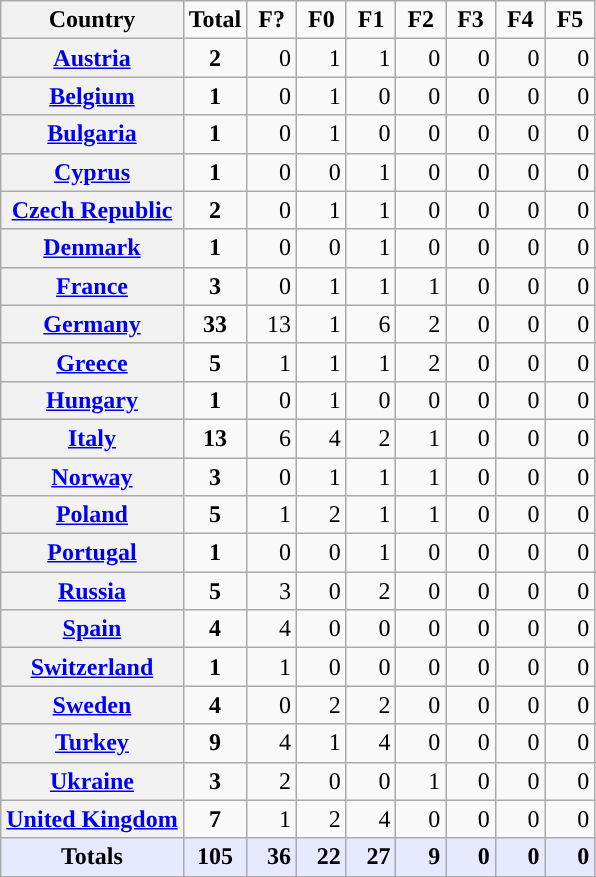<table class="wikitable" style="margin:0 0 0.5em 1em;float:left;">
<tr>
<th><strong>Country</strong></th>
<td><strong>Total</strong></td>
<td><strong> F? </strong></td>
<td><strong> F0 </strong></td>
<td><strong> F1 </strong></td>
<td><strong> F2 </strong></td>
<td><strong> F3 </strong></td>
<td><strong> F4 </strong></td>
<td><strong> F5 </strong></td>
</tr>
<tr>
<th><a href='#'>Austria</a></th>
<td align="center"><strong>2</strong></td>
<td align="right">0</td>
<td align="right">1</td>
<td align="right">1</td>
<td align="right">0</td>
<td align="right">0</td>
<td align="right">0</td>
<td align="right">0</td>
</tr>
<tr>
<th><a href='#'>Belgium</a></th>
<td align="center"><strong>1</strong></td>
<td align="right">0</td>
<td align="right">1</td>
<td align="right">0</td>
<td align="right">0</td>
<td align="right">0</td>
<td align="right">0</td>
<td align="right">0</td>
</tr>
<tr>
<th><a href='#'>Bulgaria</a></th>
<td align="center"><strong>1</strong></td>
<td align="right">0</td>
<td align="right">1</td>
<td align="right">0</td>
<td align="right">0</td>
<td align="right">0</td>
<td align="right">0</td>
<td align="right">0</td>
</tr>
<tr>
<th><a href='#'>Cyprus</a></th>
<td align="center"><strong>1</strong></td>
<td align="right">0</td>
<td align="right">0</td>
<td align="right">1</td>
<td align="right">0</td>
<td align="right">0</td>
<td align="right">0</td>
<td align="right">0</td>
</tr>
<tr>
<th><a href='#'>Czech Republic</a></th>
<td align="center"><strong>2</strong></td>
<td align="right">0</td>
<td align="right">1</td>
<td align="right">1</td>
<td align="right">0</td>
<td align="right">0</td>
<td align="right">0</td>
<td align="right">0</td>
</tr>
<tr>
<th><a href='#'>Denmark</a></th>
<td align="center"><strong>1</strong></td>
<td align="right">0</td>
<td align="right">0</td>
<td align="right">1</td>
<td align="right">0</td>
<td align="right">0</td>
<td align="right">0</td>
<td align="right">0</td>
</tr>
<tr>
<th><a href='#'>France</a></th>
<td align="center"><strong>3</strong></td>
<td align="right">0</td>
<td align="right">1</td>
<td align="right">1</td>
<td align="right">1</td>
<td align="right">0</td>
<td align="right">0</td>
<td align="right">0</td>
</tr>
<tr>
<th><a href='#'>Germany</a></th>
<td align="center"><strong>33</strong></td>
<td align="right">13</td>
<td align="right">1</td>
<td align="right">6</td>
<td align="right">2</td>
<td align="right">0</td>
<td align="right">0</td>
<td align="right">0</td>
</tr>
<tr>
<th><a href='#'>Greece</a></th>
<td align="center"><strong>5</strong></td>
<td align="right">1</td>
<td align="right">1</td>
<td align="right">1</td>
<td align="right">2</td>
<td align="right">0</td>
<td align="right">0</td>
<td align="right">0</td>
</tr>
<tr>
<th><a href='#'>Hungary</a></th>
<td align="center"><strong>1</strong></td>
<td align="right">0</td>
<td align="right">1</td>
<td align="right">0</td>
<td align="right">0</td>
<td align="right">0</td>
<td align="right">0</td>
<td align="right">0</td>
</tr>
<tr>
<th><a href='#'>Italy</a></th>
<td align="center"><strong>13</strong></td>
<td align="right">6</td>
<td align="right">4</td>
<td align="right">2</td>
<td align="right">1</td>
<td align="right">0</td>
<td align="right">0</td>
<td align="right">0</td>
</tr>
<tr>
<th><a href='#'>Norway</a></th>
<td align="center"><strong>3</strong></td>
<td align="right">0</td>
<td align="right">1</td>
<td align="right">1</td>
<td align="right">1</td>
<td align="right">0</td>
<td align="right">0</td>
<td align="right">0</td>
</tr>
<tr>
<th><a href='#'>Poland</a></th>
<td align="center"><strong>5</strong></td>
<td align="right">1</td>
<td align="right">2</td>
<td align="right">1</td>
<td align="right">1</td>
<td align="right">0</td>
<td align="right">0</td>
<td align="right">0</td>
</tr>
<tr>
<th><a href='#'>Portugal</a></th>
<td align="center"><strong>1</strong></td>
<td align="right">0</td>
<td align="right">0</td>
<td align="right">1</td>
<td align="right">0</td>
<td align="right">0</td>
<td align="right">0</td>
<td align="right">0</td>
</tr>
<tr>
<th><a href='#'>Russia</a></th>
<td align="center"><strong>5</strong></td>
<td align="right">3</td>
<td align="right">0</td>
<td align="right">2</td>
<td align="right">0</td>
<td align="right">0</td>
<td align="right">0</td>
<td align="right">0</td>
</tr>
<tr>
<th><a href='#'>Spain</a></th>
<td align="center"><strong>4</strong></td>
<td align="right">4</td>
<td align="right">0</td>
<td align="right">0</td>
<td align="right">0</td>
<td align="right">0</td>
<td align="right">0</td>
<td align="right">0</td>
</tr>
<tr>
<th><a href='#'>Switzerland</a></th>
<td align="center"><strong>1</strong></td>
<td align="right">1</td>
<td align="right">0</td>
<td align="right">0</td>
<td align="right">0</td>
<td align="right">0</td>
<td align="right">0</td>
<td align="right">0</td>
</tr>
<tr>
<th><a href='#'>Sweden</a></th>
<td align="center"><strong>4</strong></td>
<td align="right">0</td>
<td align="right">2</td>
<td align="right">2</td>
<td align="right">0</td>
<td align="right">0</td>
<td align="right">0</td>
<td align="right">0</td>
</tr>
<tr>
<th><a href='#'>Turkey</a></th>
<td align="center"><strong>9</strong></td>
<td align="right">4</td>
<td align="right">1</td>
<td align="right">4</td>
<td align="right">0</td>
<td align="right">0</td>
<td align="right">0</td>
<td align="right">0</td>
</tr>
<tr>
<th><a href='#'>Ukraine</a></th>
<td align="center"><strong>3</strong></td>
<td align="right">2</td>
<td align="right">0</td>
<td align="right">0</td>
<td align="right">1</td>
<td align="right">0</td>
<td align="right">0</td>
<td align="right">0</td>
</tr>
<tr>
<th><a href='#'>United Kingdom</a></th>
<td align="center"><strong>7</strong></td>
<td align="right">1</td>
<td align="right">2</td>
<td align="right">4</td>
<td align="right">0</td>
<td align="right">0</td>
<td align="right">0</td>
<td align="right">0</td>
</tr>
<tr>
<td bgcolor="#e6e9ff" align="center"><strong>Totals</strong></td>
<td bgcolor="#e6e9ff" align="center"><strong>105</strong></td>
<td bgcolor="#e6e9ff" align="right"><strong>36</strong></td>
<td bgcolor="#e6e9ff" align="right"><strong>22</strong></td>
<td bgcolor="#e6e9ff" align="right"><strong>27</strong></td>
<td bgcolor="#e6e9ff" align="right"><strong>9</strong></td>
<td bgcolor="#e6e9ff" align="right"><strong>0</strong></td>
<td bgcolor="#e6e9ff" align="right"><strong>0</strong></td>
<td bgcolor="#e6e9ff" align="right"><strong>0</strong></td>
</tr>
<tr>
</tr>
</table>
